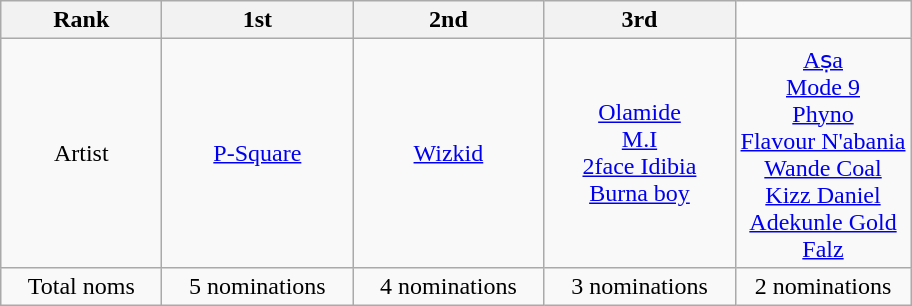<table class="wikitable">
<tr>
<th style="width:100px;">Rank</th>
<th style="width:120px;">1st</th>
<th style="width:120px;">2nd</th>
<th style="width:120px;">3rd</th>
</tr>
<tr align=center>
<td>Artist</td>
<td><a href='#'>P-Square</a></td>
<td><a href='#'>Wizkid</a></td>
<td><a href='#'>Olamide</a><br><a href='#'>M.I</a><br><a href='#'>2face Idibia</a><br><a href='#'>Burna boy</a></td>
<td><a href='#'>Aṣa</a><br><a href='#'>Mode 9</a><br><a href='#'>Phyno</a><br><a href='#'>Flavour N'abania</a><br><a href='#'>Wande Coal</a><br><a href='#'>Kizz Daniel</a><br><a href='#'>Adekunle Gold</a><br><a href='#'>Falz</a></td>
</tr>
<tr align=center>
<td>Total noms</td>
<td>5 nominations</td>
<td>4 nominations</td>
<td>3 nominations</td>
<td>2 nominations</td>
</tr>
</table>
